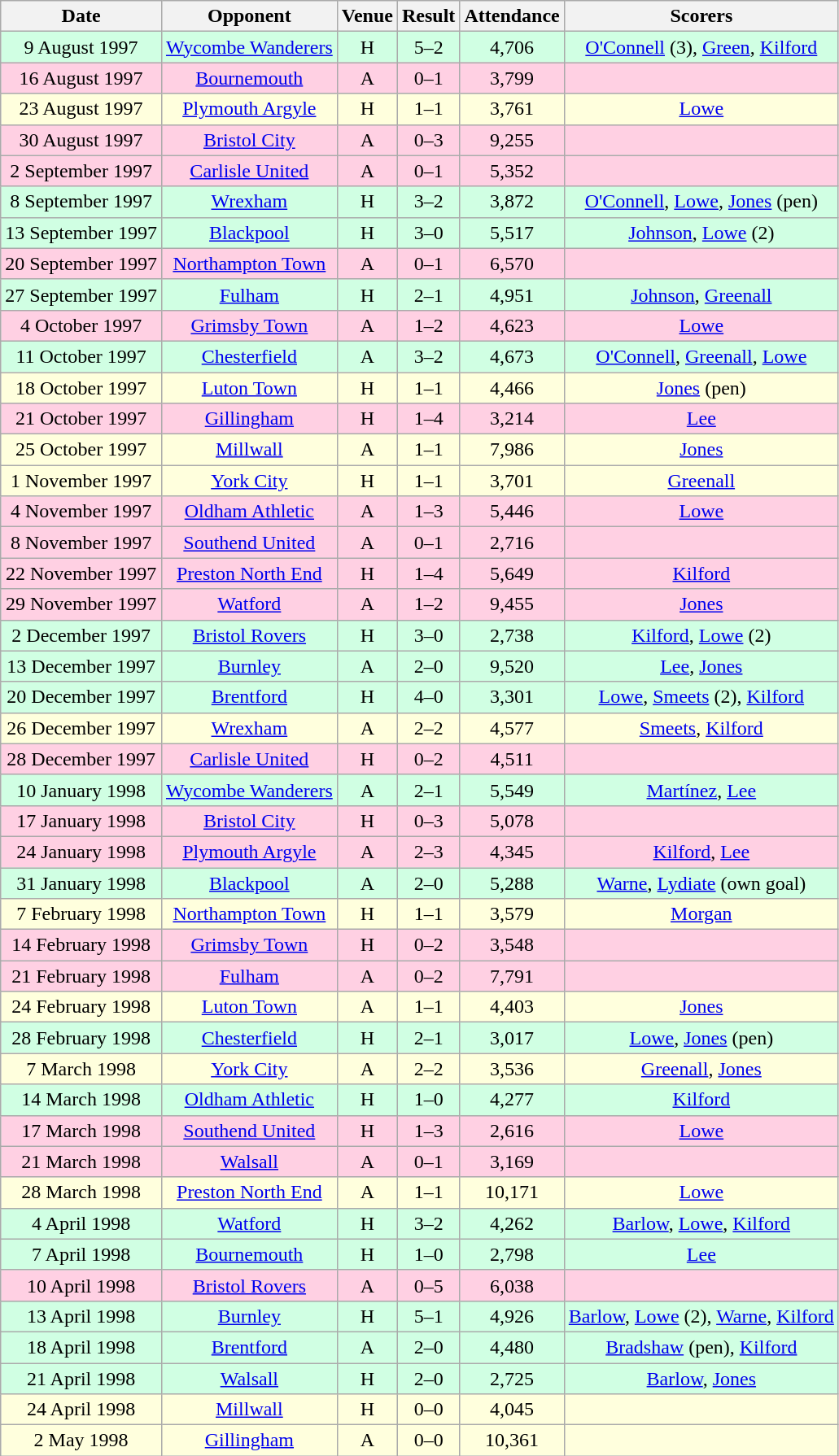<table class="wikitable sortable" style="font-size:100%; text-align:center">
<tr>
<th>Date</th>
<th>Opponent</th>
<th>Venue</th>
<th>Result</th>
<th>Attendance</th>
<th>Scorers</th>
</tr>
<tr style="background-color: #d0ffe3;">
<td>9 August 1997</td>
<td><a href='#'>Wycombe Wanderers</a></td>
<td>H</td>
<td>5–2</td>
<td>4,706</td>
<td><a href='#'>O'Connell</a> (3), <a href='#'>Green</a>, <a href='#'>Kilford</a></td>
</tr>
<tr style="background-color: #ffd0e3;">
<td>16 August 1997</td>
<td><a href='#'>Bournemouth</a></td>
<td>A</td>
<td>0–1</td>
<td>3,799</td>
<td></td>
</tr>
<tr style="background-color: #ffffdd;">
<td>23 August 1997</td>
<td><a href='#'>Plymouth Argyle</a></td>
<td>H</td>
<td>1–1</td>
<td>3,761</td>
<td><a href='#'>Lowe</a></td>
</tr>
<tr style="background-color: #ffd0e3;">
<td>30 August 1997</td>
<td><a href='#'>Bristol City</a></td>
<td>A</td>
<td>0–3</td>
<td>9,255</td>
<td></td>
</tr>
<tr style="background-color: #ffd0e3;">
<td>2 September 1997</td>
<td><a href='#'>Carlisle United</a></td>
<td>A</td>
<td>0–1</td>
<td>5,352</td>
<td></td>
</tr>
<tr style="background-color: #d0ffe3;">
<td>8 September 1997</td>
<td><a href='#'>Wrexham</a></td>
<td>H</td>
<td>3–2</td>
<td>3,872</td>
<td><a href='#'>O'Connell</a>, <a href='#'>Lowe</a>, <a href='#'>Jones</a> (pen)</td>
</tr>
<tr style="background-color: #d0ffe3;">
<td>13 September 1997</td>
<td><a href='#'>Blackpool</a></td>
<td>H</td>
<td>3–0</td>
<td>5,517</td>
<td><a href='#'>Johnson</a>, <a href='#'>Lowe</a> (2)</td>
</tr>
<tr style="background-color: #ffd0e3;">
<td>20 September 1997</td>
<td><a href='#'>Northampton Town</a></td>
<td>A</td>
<td>0–1</td>
<td>6,570</td>
<td></td>
</tr>
<tr style="background-color: #d0ffe3;">
<td>27 September 1997</td>
<td><a href='#'>Fulham</a></td>
<td>H</td>
<td>2–1</td>
<td>4,951</td>
<td><a href='#'>Johnson</a>, <a href='#'>Greenall</a></td>
</tr>
<tr style="background-color: #ffd0e3;">
<td>4 October 1997</td>
<td><a href='#'>Grimsby Town</a></td>
<td>A</td>
<td>1–2</td>
<td>4,623</td>
<td><a href='#'>Lowe</a></td>
</tr>
<tr style="background-color: #d0ffe3;">
<td>11 October 1997</td>
<td><a href='#'>Chesterfield</a></td>
<td>A</td>
<td>3–2</td>
<td>4,673</td>
<td><a href='#'>O'Connell</a>, <a href='#'>Greenall</a>, <a href='#'>Lowe</a></td>
</tr>
<tr style="background-color: #ffffdd;">
<td>18 October 1997</td>
<td><a href='#'>Luton Town</a></td>
<td>H</td>
<td>1–1</td>
<td>4,466</td>
<td><a href='#'>Jones</a> (pen)</td>
</tr>
<tr style="background-color: #ffd0e3;">
<td>21 October 1997</td>
<td><a href='#'>Gillingham</a></td>
<td>H</td>
<td>1–4</td>
<td>3,214</td>
<td><a href='#'>Lee</a></td>
</tr>
<tr style="background-color: #ffffdd;">
<td>25 October 1997</td>
<td><a href='#'>Millwall</a></td>
<td>A</td>
<td>1–1</td>
<td>7,986</td>
<td><a href='#'>Jones</a></td>
</tr>
<tr style="background-color: #ffffdd;">
<td>1 November 1997</td>
<td><a href='#'>York City</a></td>
<td>H</td>
<td>1–1</td>
<td>3,701</td>
<td><a href='#'>Greenall</a></td>
</tr>
<tr style="background-color: #ffd0e3;">
<td>4 November 1997</td>
<td><a href='#'>Oldham Athletic</a></td>
<td>A</td>
<td>1–3</td>
<td>5,446</td>
<td><a href='#'>Lowe</a></td>
</tr>
<tr style="background-color: #ffd0e3;">
<td>8 November 1997</td>
<td><a href='#'>Southend United</a></td>
<td>A</td>
<td>0–1</td>
<td>2,716</td>
<td></td>
</tr>
<tr style="background-color: #ffd0e3;">
<td>22 November 1997</td>
<td><a href='#'>Preston North End</a></td>
<td>H</td>
<td>1–4</td>
<td>5,649</td>
<td><a href='#'>Kilford</a></td>
</tr>
<tr style="background-color: #ffd0e3;">
<td>29 November 1997</td>
<td><a href='#'>Watford</a></td>
<td>A</td>
<td>1–2</td>
<td>9,455</td>
<td><a href='#'>Jones</a></td>
</tr>
<tr style="background-color: #d0ffe3;">
<td>2 December 1997</td>
<td><a href='#'>Bristol Rovers</a></td>
<td>H</td>
<td>3–0</td>
<td>2,738</td>
<td><a href='#'>Kilford</a>, <a href='#'>Lowe</a> (2)</td>
</tr>
<tr style="background-color: #d0ffe3;">
<td>13 December 1997</td>
<td><a href='#'>Burnley</a></td>
<td>A</td>
<td>2–0</td>
<td>9,520</td>
<td><a href='#'>Lee</a>, <a href='#'>Jones</a></td>
</tr>
<tr style="background-color: #d0ffe3;">
<td>20 December 1997</td>
<td><a href='#'>Brentford</a></td>
<td>H</td>
<td>4–0</td>
<td>3,301</td>
<td><a href='#'>Lowe</a>, <a href='#'>Smeets</a> (2), <a href='#'>Kilford</a></td>
</tr>
<tr style="background-color: #ffffdd;">
<td>26 December 1997</td>
<td><a href='#'>Wrexham</a></td>
<td>A</td>
<td>2–2</td>
<td>4,577</td>
<td><a href='#'>Smeets</a>, <a href='#'>Kilford</a></td>
</tr>
<tr style="background-color: #ffd0e3;">
<td>28 December 1997</td>
<td><a href='#'>Carlisle United</a></td>
<td>H</td>
<td>0–2</td>
<td>4,511</td>
<td></td>
</tr>
<tr style="background-color: #d0ffe3;">
<td>10 January 1998</td>
<td><a href='#'>Wycombe Wanderers</a></td>
<td>A</td>
<td>2–1</td>
<td>5,549</td>
<td><a href='#'>Martínez</a>, <a href='#'>Lee</a></td>
</tr>
<tr style="background-color: #ffd0e3;">
<td>17 January 1998</td>
<td><a href='#'>Bristol City</a></td>
<td>H</td>
<td>0–3</td>
<td>5,078</td>
<td></td>
</tr>
<tr style="background-color: #ffd0e3;">
<td>24 January 1998</td>
<td><a href='#'>Plymouth Argyle</a></td>
<td>A</td>
<td>2–3</td>
<td>4,345</td>
<td><a href='#'>Kilford</a>, <a href='#'>Lee</a></td>
</tr>
<tr style="background-color: #d0ffe3;">
<td>31 January 1998</td>
<td><a href='#'>Blackpool</a></td>
<td>A</td>
<td>2–0</td>
<td>5,288</td>
<td><a href='#'>Warne</a>, <a href='#'>Lydiate</a> (own goal)</td>
</tr>
<tr style="background-color: #ffffdd;">
<td>7 February 1998</td>
<td><a href='#'>Northampton Town</a></td>
<td>H</td>
<td>1–1</td>
<td>3,579</td>
<td><a href='#'>Morgan</a></td>
</tr>
<tr style="background-color: #ffd0e3;">
<td>14 February 1998</td>
<td><a href='#'>Grimsby Town</a></td>
<td>H</td>
<td>0–2</td>
<td>3,548</td>
<td></td>
</tr>
<tr style="background-color: #ffd0e3;">
<td>21 February 1998</td>
<td><a href='#'>Fulham</a></td>
<td>A</td>
<td>0–2</td>
<td>7,791</td>
<td></td>
</tr>
<tr style="background-color: #ffffdd;">
<td>24 February 1998</td>
<td><a href='#'>Luton Town</a></td>
<td>A</td>
<td>1–1</td>
<td>4,403</td>
<td><a href='#'>Jones</a></td>
</tr>
<tr style="background-color: #d0ffe3;">
<td>28 February 1998</td>
<td><a href='#'>Chesterfield</a></td>
<td>H</td>
<td>2–1</td>
<td>3,017</td>
<td><a href='#'>Lowe</a>, <a href='#'>Jones</a> (pen)</td>
</tr>
<tr style="background-color: #ffffdd;">
<td>7 March 1998</td>
<td><a href='#'>York City</a></td>
<td>A</td>
<td>2–2</td>
<td>3,536</td>
<td><a href='#'>Greenall</a>, <a href='#'>Jones</a></td>
</tr>
<tr style="background-color: #d0ffe3;">
<td>14 March 1998</td>
<td><a href='#'>Oldham Athletic</a></td>
<td>H</td>
<td>1–0</td>
<td>4,277</td>
<td><a href='#'>Kilford</a></td>
</tr>
<tr style="background-color: #ffd0e3;">
<td>17 March 1998</td>
<td><a href='#'>Southend United</a></td>
<td>H</td>
<td>1–3</td>
<td>2,616</td>
<td><a href='#'>Lowe</a></td>
</tr>
<tr style="background-color: #ffd0e3;">
<td>21 March 1998</td>
<td><a href='#'>Walsall</a></td>
<td>A</td>
<td>0–1</td>
<td>3,169</td>
<td></td>
</tr>
<tr style="background-color: #ffffdd;">
<td>28 March 1998</td>
<td><a href='#'>Preston North End</a></td>
<td>A</td>
<td>1–1</td>
<td>10,171</td>
<td><a href='#'>Lowe</a></td>
</tr>
<tr style="background-color: #d0ffe3;">
<td>4 April 1998</td>
<td><a href='#'>Watford</a></td>
<td>H</td>
<td>3–2</td>
<td>4,262</td>
<td><a href='#'>Barlow</a>, <a href='#'>Lowe</a>, <a href='#'>Kilford</a></td>
</tr>
<tr style="background-color: #d0ffe3;">
<td>7 April 1998</td>
<td><a href='#'>Bournemouth</a></td>
<td>H</td>
<td>1–0</td>
<td>2,798</td>
<td><a href='#'>Lee</a></td>
</tr>
<tr style="background-color: #ffd0e3;">
<td>10 April 1998</td>
<td><a href='#'>Bristol Rovers</a></td>
<td>A</td>
<td>0–5</td>
<td>6,038</td>
<td></td>
</tr>
<tr style="background-color: #d0ffe3;">
<td>13 April 1998</td>
<td><a href='#'>Burnley</a></td>
<td>H</td>
<td>5–1</td>
<td>4,926</td>
<td><a href='#'>Barlow</a>, <a href='#'>Lowe</a> (2), <a href='#'>Warne</a>, <a href='#'>Kilford</a></td>
</tr>
<tr style="background-color: #d0ffe3;">
<td>18 April 1998</td>
<td><a href='#'>Brentford</a></td>
<td>A</td>
<td>2–0</td>
<td>4,480</td>
<td><a href='#'>Bradshaw</a> (pen), <a href='#'>Kilford</a></td>
</tr>
<tr style="background-color: #d0ffe3;">
<td>21 April 1998</td>
<td><a href='#'>Walsall</a></td>
<td>H</td>
<td>2–0</td>
<td>2,725</td>
<td><a href='#'>Barlow</a>, <a href='#'>Jones</a></td>
</tr>
<tr style="background-color: #ffffdd;">
<td>24 April 1998</td>
<td><a href='#'>Millwall</a></td>
<td>H</td>
<td>0–0</td>
<td>4,045</td>
<td></td>
</tr>
<tr style="background-color: #ffffdd;">
<td>2 May 1998</td>
<td><a href='#'>Gillingham</a></td>
<td>A</td>
<td>0–0</td>
<td>10,361</td>
<td></td>
</tr>
</table>
